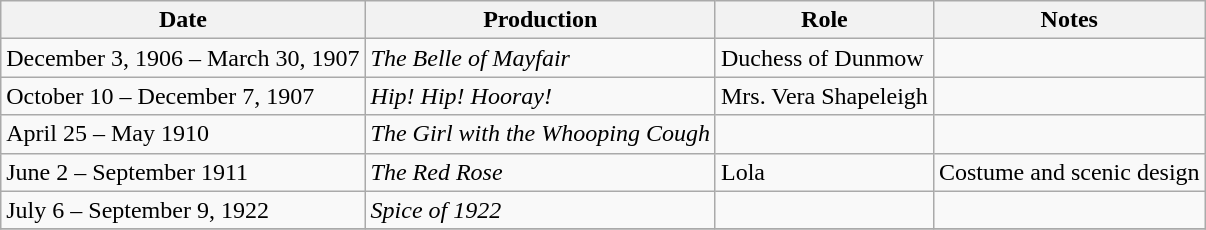<table class="wikitable sortable">
<tr>
<th>Date</th>
<th>Production</th>
<th>Role</th>
<th>Notes</th>
</tr>
<tr>
<td>December 3, 1906 – March 30, 1907</td>
<td><em>The Belle of Mayfair</em></td>
<td>Duchess of Dunmow</td>
<td></td>
</tr>
<tr>
<td>October 10 – December 7, 1907</td>
<td><em>Hip! Hip! Hooray!</em></td>
<td>Mrs. Vera Shapeleigh</td>
<td></td>
</tr>
<tr>
<td>April 25 – May 1910</td>
<td><em>The Girl with the Whooping Cough</em></td>
<td></td>
<td></td>
</tr>
<tr>
<td>June 2 – September 1911</td>
<td><em>The Red Rose</em></td>
<td>Lola</td>
<td>Costume and scenic design</td>
</tr>
<tr>
<td>July 6 – September 9, 1922</td>
<td><em>Spice of 1922</em></td>
<td></td>
<td></td>
</tr>
<tr>
</tr>
</table>
